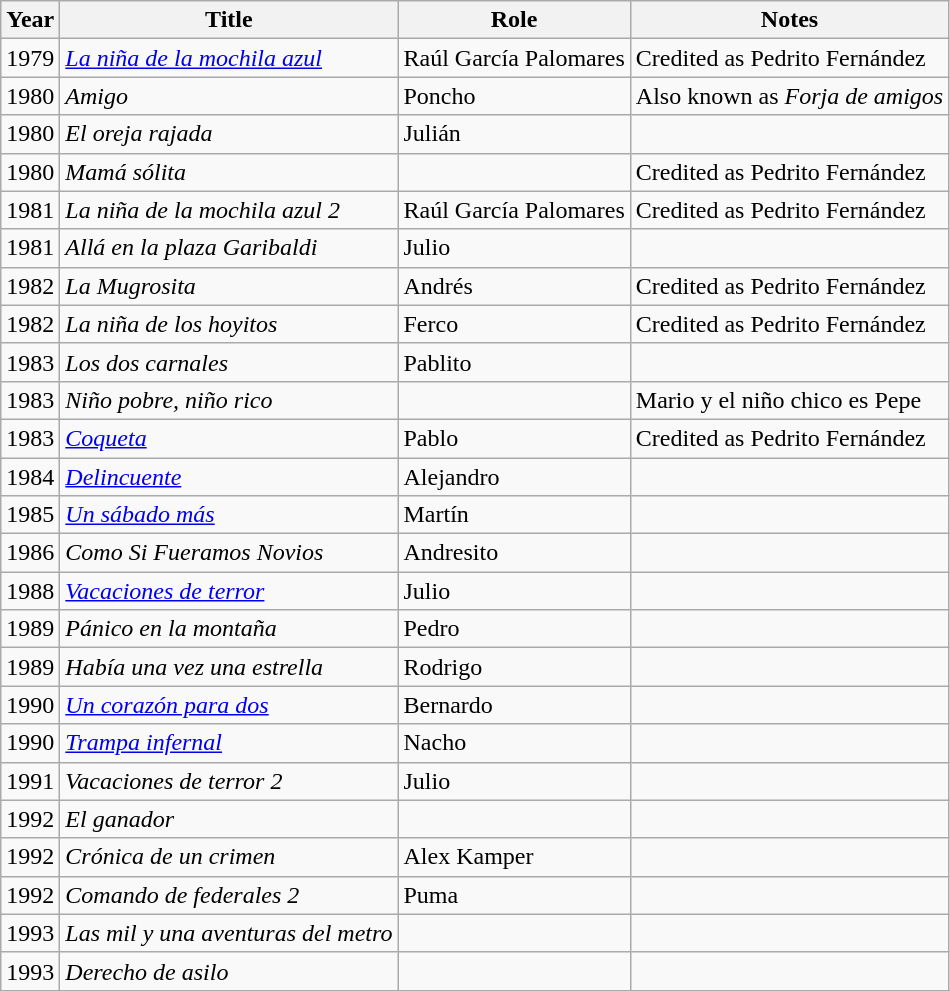<table class="wikitable sortable">
<tr>
<th>Year</th>
<th>Title</th>
<th>Role</th>
<th>Notes</th>
</tr>
<tr>
<td>1979</td>
<td><em><a href='#'>La niña de la mochila azul</a></em></td>
<td>Raúl García Palomares</td>
<td>Credited as Pedrito Fernández</td>
</tr>
<tr>
<td>1980</td>
<td><em>Amigo</em></td>
<td>Poncho</td>
<td>Also known as <em>Forja de amigos</em></td>
</tr>
<tr>
<td>1980</td>
<td><em>El oreja rajada</em></td>
<td>Julián</td>
<td></td>
</tr>
<tr>
<td>1980</td>
<td><em>Mamá sólita</em></td>
<td></td>
<td>Credited as Pedrito Fernández</td>
</tr>
<tr>
<td>1981</td>
<td><em>La niña de la mochila azul 2</em></td>
<td>Raúl García Palomares</td>
<td>Credited as Pedrito Fernández</td>
</tr>
<tr>
<td>1981</td>
<td><em>Allá en la plaza Garibaldi</em></td>
<td>Julio</td>
<td></td>
</tr>
<tr>
<td>1982</td>
<td><em>La Mugrosita</em></td>
<td>Andrés</td>
<td>Credited as Pedrito Fernández</td>
</tr>
<tr>
<td>1982</td>
<td><em>La niña de los hoyitos</em></td>
<td>Ferco</td>
<td>Credited as Pedrito Fernández</td>
</tr>
<tr>
<td>1983</td>
<td><em>Los dos carnales</em></td>
<td>Pablito</td>
<td></td>
</tr>
<tr>
<td>1983</td>
<td><em>Niño pobre, niño rico</em></td>
<td></td>
<td>Mario y el niño chico es Pepe</td>
</tr>
<tr>
<td>1983</td>
<td><em><a href='#'>Coqueta</a></em></td>
<td>Pablo</td>
<td>Credited as Pedrito Fernández</td>
</tr>
<tr>
<td>1984</td>
<td><em><a href='#'>Delincuente</a></em></td>
<td>Alejandro</td>
<td></td>
</tr>
<tr>
<td>1985</td>
<td><em><a href='#'>Un sábado más</a></em></td>
<td>Martín</td>
<td></td>
</tr>
<tr>
<td>1986</td>
<td><em>Como Si Fueramos Novios</em></td>
<td>Andresito</td>
<td></td>
</tr>
<tr>
<td>1988</td>
<td><em><a href='#'>Vacaciones de terror</a></em></td>
<td>Julio</td>
<td></td>
</tr>
<tr>
<td>1989</td>
<td><em>Pánico en la montaña</em></td>
<td>Pedro</td>
<td></td>
</tr>
<tr>
<td>1989</td>
<td><em>Había una vez una estrella</em></td>
<td>Rodrigo</td>
<td></td>
</tr>
<tr>
<td>1990</td>
<td><em><a href='#'>Un corazón para dos</a></em></td>
<td>Bernardo</td>
<td></td>
</tr>
<tr>
<td>1990</td>
<td><em><a href='#'>Trampa infernal</a></em></td>
<td>Nacho</td>
<td></td>
</tr>
<tr>
<td>1991</td>
<td><em>Vacaciones de terror 2</em></td>
<td>Julio</td>
<td></td>
</tr>
<tr>
<td>1992</td>
<td><em>El ganador</em></td>
<td></td>
<td></td>
</tr>
<tr>
<td>1992</td>
<td><em>Crónica de un crimen</em></td>
<td>Alex Kamper</td>
<td></td>
</tr>
<tr>
<td>1992</td>
<td><em>Comando de federales 2</em></td>
<td>Puma</td>
<td></td>
</tr>
<tr>
<td>1993</td>
<td><em>Las mil y una aventuras del metro</em></td>
<td></td>
<td></td>
</tr>
<tr>
<td>1993</td>
<td><em>Derecho de asilo</em></td>
<td></td>
<td></td>
</tr>
<tr>
</tr>
</table>
